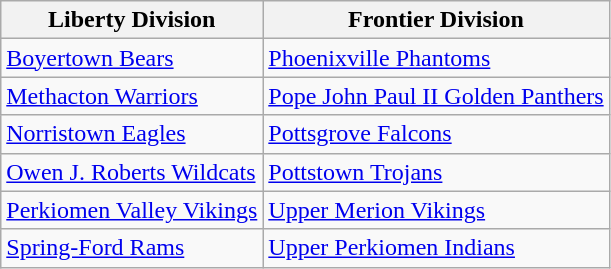<table class="wikitable">
<tr>
<th><strong>Liberty Division</strong></th>
<th><strong>Frontier Division</strong></th>
</tr>
<tr>
<td><a href='#'>Boyertown Bears</a></td>
<td><a href='#'>Phoenixville Phantoms</a></td>
</tr>
<tr>
<td><a href='#'>Methacton Warriors</a></td>
<td><a href='#'>Pope John Paul II Golden Panthers</a></td>
</tr>
<tr>
<td><a href='#'>Norristown Eagles</a></td>
<td><a href='#'>Pottsgrove Falcons</a></td>
</tr>
<tr>
<td><a href='#'>Owen J. Roberts Wildcats</a></td>
<td><a href='#'>Pottstown Trojans</a></td>
</tr>
<tr>
<td><a href='#'>Perkiomen Valley Vikings</a></td>
<td><a href='#'>Upper Merion Vikings</a></td>
</tr>
<tr>
<td><a href='#'>Spring-Ford Rams</a></td>
<td><a href='#'>Upper Perkiomen Indians</a></td>
</tr>
</table>
